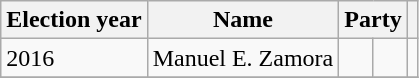<table class="wikitable">
<tr>
<th>Election year</th>
<th>Name</th>
<th colspan="2">Party</th>
<th></th>
</tr>
<tr>
<td>2016</td>
<td>Manuel E. Zamora</td>
<td></td>
<td></td>
<td></td>
</tr>
<tr>
</tr>
</table>
